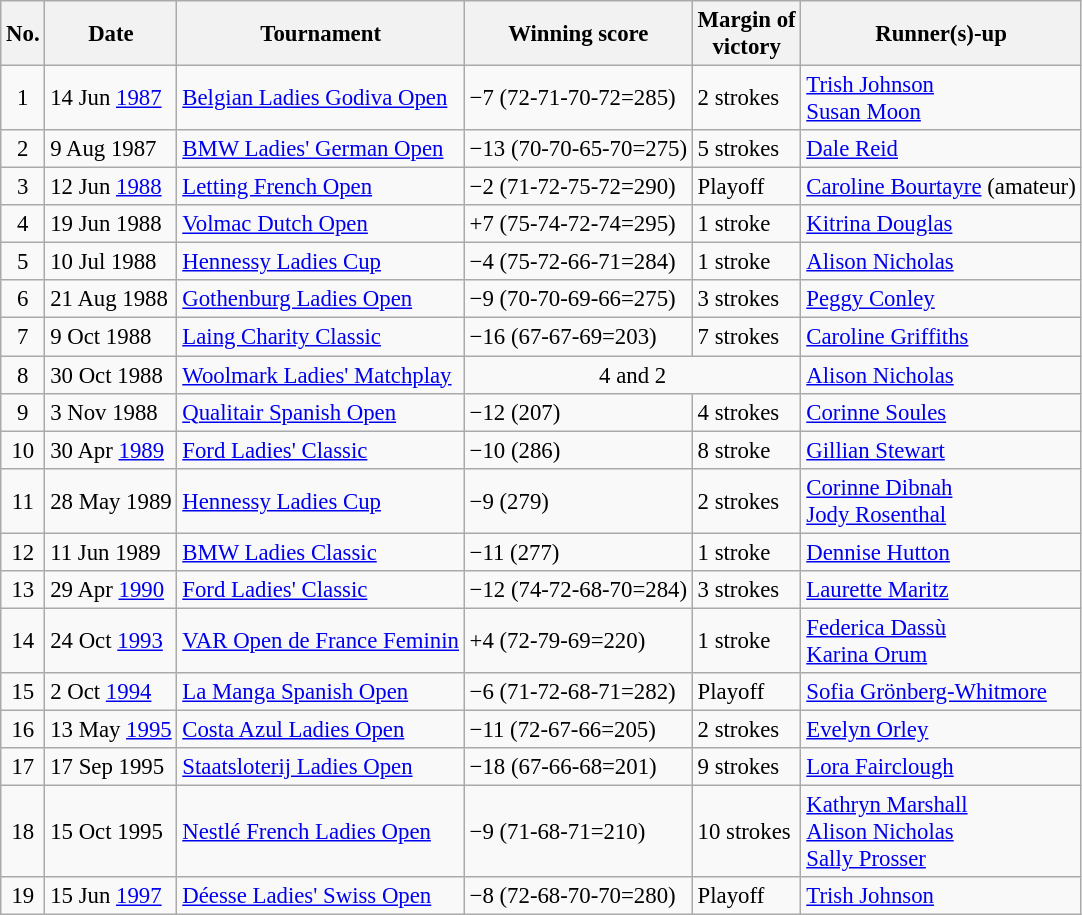<table class="wikitable" style="font-size:95%;">
<tr>
<th>No.</th>
<th>Date</th>
<th>Tournament</th>
<th>Winning score</th>
<th>Margin of<br>victory</th>
<th>Runner(s)-up</th>
</tr>
<tr>
<td align=center>1</td>
<td>14 Jun <a href='#'>1987</a></td>
<td><a href='#'>Belgian Ladies Godiva Open</a></td>
<td>−7 (72-71-70-72=285)</td>
<td>2 strokes</td>
<td> <a href='#'>Trish Johnson</a><br> <a href='#'>Susan Moon</a></td>
</tr>
<tr>
<td align=center>2</td>
<td>9 Aug 1987</td>
<td><a href='#'>BMW Ladies' German Open</a></td>
<td>−13 (70-70-65-70=275)</td>
<td>5 strokes</td>
<td> <a href='#'>Dale Reid</a></td>
</tr>
<tr>
<td align=center>3</td>
<td>12 Jun <a href='#'>1988</a></td>
<td><a href='#'>Letting French Open</a></td>
<td>−2 (71-72-75-72=290)</td>
<td>Playoff </td>
<td> <a href='#'>Caroline Bourtayre</a> (amateur)</td>
</tr>
<tr>
<td align=center>4</td>
<td>19 Jun 1988</td>
<td><a href='#'>Volmac Dutch Open</a></td>
<td>+7 (75-74-72-74=295)</td>
<td>1 stroke</td>
<td> <a href='#'>Kitrina Douglas</a></td>
</tr>
<tr>
<td align=center>5</td>
<td>10 Jul 1988</td>
<td><a href='#'>Hennessy Ladies Cup</a></td>
<td>−4 (75-72-66-71=284)</td>
<td>1 stroke</td>
<td> <a href='#'>Alison Nicholas</a></td>
</tr>
<tr>
<td align=center>6</td>
<td>21 Aug 1988</td>
<td><a href='#'>Gothenburg Ladies Open</a></td>
<td>−9 (70-70-69-66=275)</td>
<td>3 strokes</td>
<td> <a href='#'>Peggy Conley</a></td>
</tr>
<tr>
<td align=center>7</td>
<td>9 Oct 1988</td>
<td><a href='#'>Laing Charity Classic</a></td>
<td>−16 (67-67-69=203)</td>
<td>7 strokes</td>
<td> <a href='#'>Caroline Griffiths</a></td>
</tr>
<tr>
<td align=center>8</td>
<td>30 Oct 1988</td>
<td><a href='#'>Woolmark Ladies' Matchplay</a></td>
<td colspan="2" align="center">4 and 2</td>
<td> <a href='#'>Alison Nicholas</a></td>
</tr>
<tr>
<td align=center>9</td>
<td>3 Nov 1988</td>
<td><a href='#'>Qualitair Spanish Open</a></td>
<td>−12 (207)</td>
<td>4 strokes</td>
<td> <a href='#'>Corinne Soules</a></td>
</tr>
<tr>
<td align=center>10</td>
<td>30 Apr <a href='#'>1989</a></td>
<td><a href='#'>Ford Ladies' Classic</a></td>
<td>−10 (286)</td>
<td>8 stroke</td>
<td> <a href='#'>Gillian Stewart</a></td>
</tr>
<tr>
<td align=center>11</td>
<td>28 May 1989</td>
<td><a href='#'>Hennessy Ladies Cup</a></td>
<td>−9 (279)</td>
<td>2 strokes</td>
<td> <a href='#'>Corinne Dibnah</a><br> <a href='#'>Jody Rosenthal</a></td>
</tr>
<tr>
<td align=center>12</td>
<td>11 Jun 1989</td>
<td><a href='#'>BMW Ladies Classic</a></td>
<td>−11 (277)</td>
<td>1 stroke</td>
<td> <a href='#'>Dennise Hutton</a></td>
</tr>
<tr>
<td align=center>13</td>
<td>29 Apr <a href='#'>1990</a></td>
<td><a href='#'>Ford Ladies' Classic</a></td>
<td>−12 (74-72-68-70=284)</td>
<td>3 strokes</td>
<td> <a href='#'>Laurette Maritz</a></td>
</tr>
<tr>
<td align=center>14</td>
<td>24 Oct <a href='#'>1993</a></td>
<td><a href='#'>VAR Open de France Feminin</a></td>
<td>+4 (72-79-69=220)</td>
<td>1 stroke</td>
<td> <a href='#'>Federica Dassù</a><br> <a href='#'>Karina Orum</a></td>
</tr>
<tr>
<td align=center>15</td>
<td>2 Oct <a href='#'>1994</a></td>
<td><a href='#'>La Manga Spanish Open</a></td>
<td>−6 (71-72-68-71=282)</td>
<td>Playoff </td>
<td> <a href='#'>Sofia Grönberg-Whitmore</a></td>
</tr>
<tr>
<td align=center>16</td>
<td>13 May <a href='#'>1995</a></td>
<td><a href='#'>Costa Azul Ladies Open</a></td>
<td>−11 (72-67-66=205)</td>
<td>2 strokes</td>
<td> <a href='#'>Evelyn Orley</a></td>
</tr>
<tr>
<td align=center>17</td>
<td>17 Sep 1995</td>
<td><a href='#'>Staatsloterij Ladies Open</a></td>
<td>−18 (67-66-68=201)</td>
<td>9 strokes</td>
<td> <a href='#'>Lora Fairclough</a></td>
</tr>
<tr>
<td align=center>18</td>
<td>15 Oct 1995</td>
<td><a href='#'>Nestlé French Ladies Open</a></td>
<td>−9 (71-68-71=210)</td>
<td>10 strokes</td>
<td> <a href='#'>Kathryn Marshall</a><br> <a href='#'>Alison Nicholas</a><br> <a href='#'>Sally Prosser</a></td>
</tr>
<tr>
<td align=center>19</td>
<td>15 Jun <a href='#'>1997</a></td>
<td><a href='#'>Déesse Ladies' Swiss Open</a></td>
<td>−8 (72-68-70-70=280)</td>
<td>Playoff </td>
<td> <a href='#'>Trish Johnson</a></td>
</tr>
</table>
